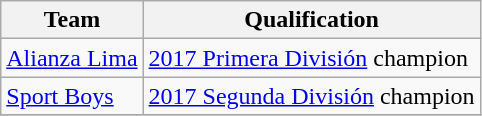<table class="wikitable">
<tr>
<th>Team</th>
<th>Qualification</th>
</tr>
<tr>
<td><a href='#'>Alianza Lima</a></td>
<td><a href='#'>2017 Primera División</a> champion</td>
</tr>
<tr>
<td><a href='#'>Sport Boys</a></td>
<td><a href='#'>2017 Segunda División</a> champion</td>
</tr>
<tr>
</tr>
</table>
